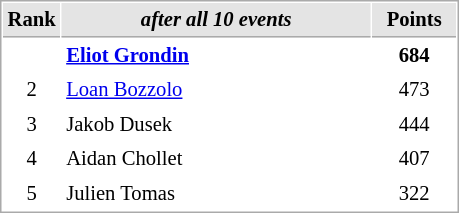<table cellspacing="1" cellpadding="3" style="border:1px solid #AAAAAA;font-size:86%">
<tr style="background-color: #E4E4E4;">
<th style="border-bottom:1px solid #AAAAAA; width: 10px;">Rank</th>
<th style="border-bottom:1px solid #AAAAAA; width: 200px;"><em>after all 10 events</em></th>
<th style="border-bottom:1px solid #AAAAAA; width: 50px;">Points</th>
</tr>
<tr>
<td align=center></td>
<td><strong> <a href='#'>Eliot Grondin</a></strong></td>
<td align=center><strong>684</strong></td>
</tr>
<tr>
<td align=center>2</td>
<td> <a href='#'>Loan Bozzolo</a></td>
<td align=center>473</td>
</tr>
<tr>
<td align=center>3</td>
<td> Jakob Dusek</td>
<td align=center>444</td>
</tr>
<tr>
<td align=center>4</td>
<td> Aidan Chollet</td>
<td align=center>407</td>
</tr>
<tr>
<td align=center>5</td>
<td> Julien Tomas</td>
<td align=center>322</td>
</tr>
</table>
